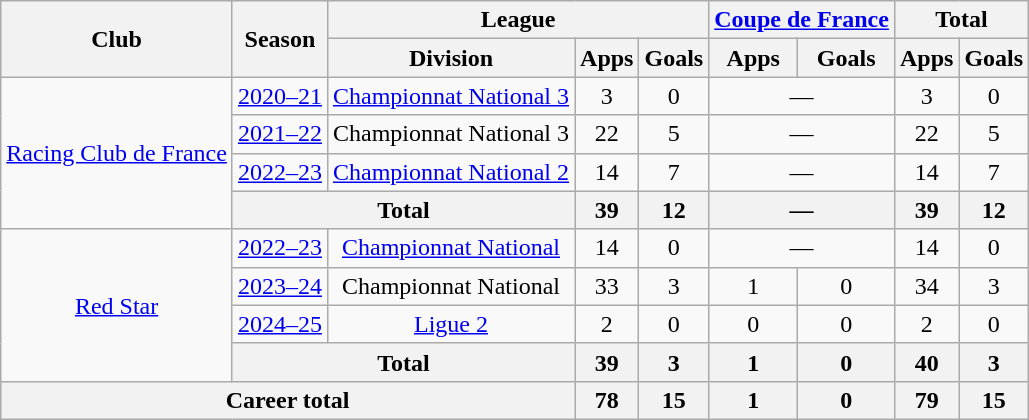<table class="wikitable" style="text-align:center">
<tr>
<th rowspan="2">Club</th>
<th rowspan="2">Season</th>
<th colspan="3">League</th>
<th colspan="2"><a href='#'>Coupe de France</a></th>
<th colspan="2">Total</th>
</tr>
<tr>
<th>Division</th>
<th>Apps</th>
<th>Goals</th>
<th>Apps</th>
<th>Goals</th>
<th>Apps</th>
<th>Goals</th>
</tr>
<tr>
<td rowspan="4"><a href='#'>Racing Club de France</a></td>
<td><a href='#'>2020–21</a></td>
<td><a href='#'>Championnat National 3</a></td>
<td>3</td>
<td>0</td>
<td colspan="2">—</td>
<td>3</td>
<td>0</td>
</tr>
<tr>
<td><a href='#'>2021–22</a></td>
<td>Championnat National 3</td>
<td>22</td>
<td>5</td>
<td colspan="2">—</td>
<td>22</td>
<td>5</td>
</tr>
<tr>
<td><a href='#'>2022–23</a></td>
<td><a href='#'>Championnat National 2</a></td>
<td>14</td>
<td>7</td>
<td colspan="2">—</td>
<td>14</td>
<td>7</td>
</tr>
<tr>
<th colspan="2">Total</th>
<th>39</th>
<th>12</th>
<th colspan="2">—</th>
<th>39</th>
<th>12</th>
</tr>
<tr>
<td rowspan="4"><a href='#'>Red Star</a></td>
<td><a href='#'>2022–23</a></td>
<td><a href='#'>Championnat National</a></td>
<td>14</td>
<td>0</td>
<td colspan="2">—</td>
<td>14</td>
<td>0</td>
</tr>
<tr>
<td><a href='#'>2023–24</a></td>
<td>Championnat National</td>
<td>33</td>
<td>3</td>
<td>1</td>
<td>0</td>
<td>34</td>
<td>3</td>
</tr>
<tr>
<td><a href='#'>2024–25</a></td>
<td><a href='#'>Ligue 2</a></td>
<td>2</td>
<td>0</td>
<td>0</td>
<td>0</td>
<td>2</td>
<td>0</td>
</tr>
<tr>
<th colspan="2">Total</th>
<th>39</th>
<th>3</th>
<th>1</th>
<th>0</th>
<th>40</th>
<th>3</th>
</tr>
<tr>
<th colspan="3">Career total</th>
<th>78</th>
<th>15</th>
<th>1</th>
<th>0</th>
<th>79</th>
<th>15</th>
</tr>
</table>
